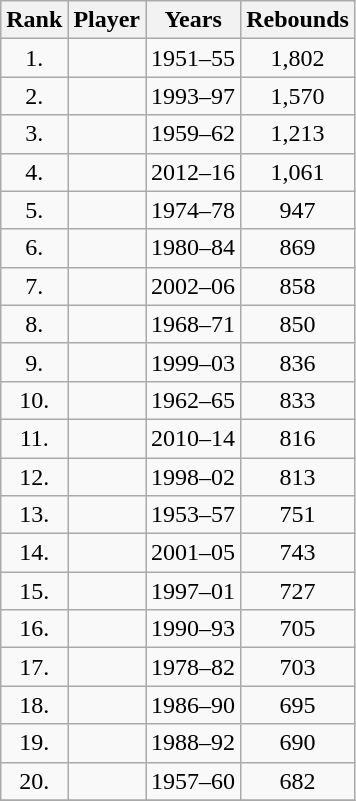<table class="wikitable sortable" style="text-align:center">
<tr>
<th>Rank</th>
<th>Player</th>
<th>Years</th>
<th>Rebounds</th>
</tr>
<tr>
<td>1.</td>
<td></td>
<td>1951–55</td>
<td>1,802</td>
</tr>
<tr>
<td>2.</td>
<td></td>
<td>1993–97</td>
<td>1,570</td>
</tr>
<tr>
<td>3.</td>
<td></td>
<td>1959–62</td>
<td>1,213</td>
</tr>
<tr>
<td>4.</td>
<td></td>
<td>2012–16</td>
<td>1,061</td>
</tr>
<tr>
<td>5.</td>
<td></td>
<td>1974–78</td>
<td>947</td>
</tr>
<tr>
<td>6.</td>
<td></td>
<td>1980–84</td>
<td>869</td>
</tr>
<tr>
<td>7.</td>
<td></td>
<td>2002–06</td>
<td>858</td>
</tr>
<tr>
<td>8.</td>
<td></td>
<td>1968–71</td>
<td>850</td>
</tr>
<tr>
<td>9.</td>
<td></td>
<td>1999–03</td>
<td>836</td>
</tr>
<tr>
<td>10.</td>
<td></td>
<td>1962–65</td>
<td>833</td>
</tr>
<tr>
<td>11.</td>
<td></td>
<td>2010–14</td>
<td>816</td>
</tr>
<tr>
<td>12.</td>
<td></td>
<td>1998–02</td>
<td>813</td>
</tr>
<tr>
<td>13.</td>
<td></td>
<td>1953–57</td>
<td>751</td>
</tr>
<tr>
<td>14.</td>
<td></td>
<td>2001–05</td>
<td>743</td>
</tr>
<tr>
<td>15.</td>
<td></td>
<td>1997–01</td>
<td>727</td>
</tr>
<tr>
<td>16.</td>
<td></td>
<td>1990–93</td>
<td>705</td>
</tr>
<tr>
<td>17.</td>
<td></td>
<td>1978–82</td>
<td>703</td>
</tr>
<tr>
<td>18.</td>
<td></td>
<td>1986–90</td>
<td>695</td>
</tr>
<tr>
<td>19.</td>
<td></td>
<td>1988–92</td>
<td>690</td>
</tr>
<tr>
<td>20.</td>
<td></td>
<td>1957–60</td>
<td>682</td>
</tr>
<tr>
</tr>
</table>
